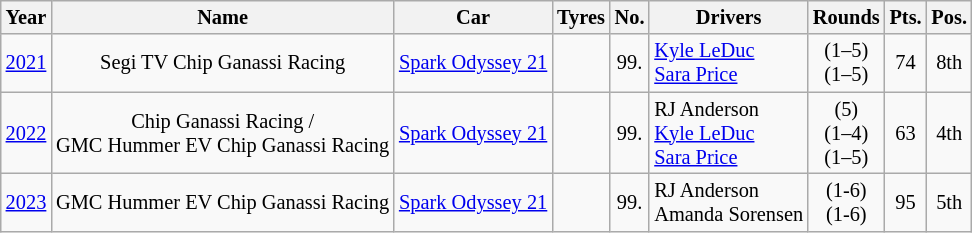<table class="wikitable" style="text-align:center; font-size:85%">
<tr>
<th>Year</th>
<th>Name</th>
<th>Car</th>
<th>Tyres</th>
<th>No.</th>
<th>Drivers</th>
<th>Rounds</th>
<th>Pts.</th>
<th>Pos.</th>
</tr>
<tr>
<td><a href='#'>2021</a></td>
<td> Segi TV Chip Ganassi Racing</td>
<td><a href='#'>Spark Odyssey 21</a></td>
<td></td>
<td>99.</td>
<td style="text-align:left;"> <a href='#'>Kyle LeDuc</a><br> <a href='#'>Sara Price</a></td>
<td>(1–5)<br>(1–5)</td>
<td>74</td>
<td>8th</td>
</tr>
<tr>
<td><a href='#'>2022</a></td>
<td> Chip Ganassi Racing /<br>GMC Hummer EV Chip Ganassi Racing</td>
<td><a href='#'>Spark Odyssey 21</a></td>
<td></td>
<td>99.</td>
<td style="text-align:left;"> RJ Anderson<br> <a href='#'>Kyle LeDuc</a><br> <a href='#'>Sara Price</a></td>
<td>(5)<br>(1–4)<br>(1–5)</td>
<td>63</td>
<td>4th</td>
</tr>
<tr>
<td><a href='#'>2023</a></td>
<td> GMC Hummer EV Chip Ganassi Racing</td>
<td><a href='#'>Spark Odyssey 21</a></td>
<td></td>
<td>99.</td>
<td style="text-align:left;"> RJ Anderson<br> Amanda Sorensen</td>
<td>(1-6)<br>(1-6)</td>
<td>95</td>
<td>5th</td>
</tr>
</table>
